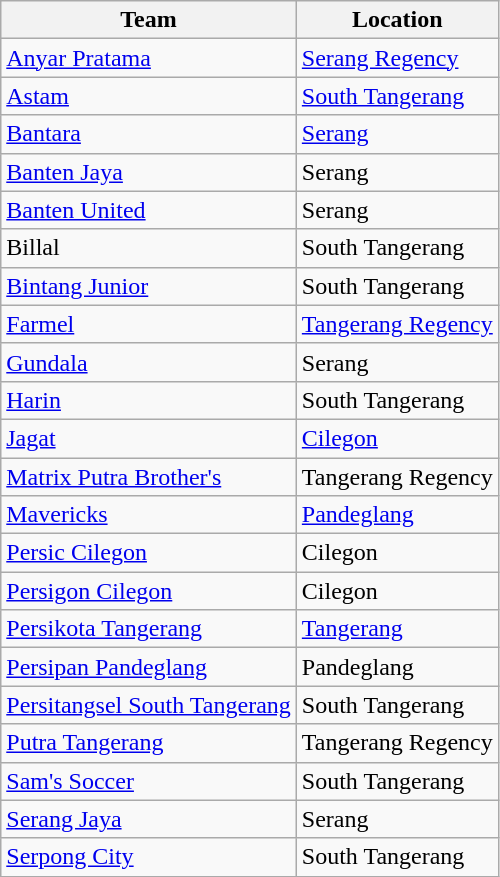<table class="wikitable sortable">
<tr>
<th>Team</th>
<th>Location</th>
</tr>
<tr>
<td><a href='#'>Anyar Pratama</a></td>
<td><a href='#'>Serang Regency</a></td>
</tr>
<tr>
<td><a href='#'>Astam</a></td>
<td><a href='#'>South Tangerang</a></td>
</tr>
<tr>
<td><a href='#'>Bantara</a></td>
<td><a href='#'>Serang</a></td>
</tr>
<tr>
<td><a href='#'>Banten Jaya</a></td>
<td>Serang</td>
</tr>
<tr>
<td><a href='#'>Banten United</a></td>
<td>Serang</td>
</tr>
<tr>
<td>Billal</td>
<td>South Tangerang</td>
</tr>
<tr>
<td><a href='#'>Bintang Junior</a></td>
<td>South Tangerang</td>
</tr>
<tr>
<td><a href='#'>Farmel</a></td>
<td><a href='#'>Tangerang Regency</a></td>
</tr>
<tr>
<td><a href='#'>Gundala</a></td>
<td>Serang</td>
</tr>
<tr>
<td><a href='#'>Harin</a></td>
<td>South Tangerang</td>
</tr>
<tr>
<td><a href='#'>Jagat</a></td>
<td><a href='#'>Cilegon</a></td>
</tr>
<tr>
<td><a href='#'>Matrix Putra Brother's</a></td>
<td>Tangerang Regency</td>
</tr>
<tr>
<td><a href='#'>Mavericks</a></td>
<td><a href='#'>Pandeglang</a></td>
</tr>
<tr>
<td><a href='#'>Persic Cilegon</a></td>
<td>Cilegon</td>
</tr>
<tr>
<td><a href='#'>Persigon Cilegon</a></td>
<td>Cilegon</td>
</tr>
<tr>
<td><a href='#'>Persikota Tangerang</a></td>
<td><a href='#'>Tangerang</a></td>
</tr>
<tr>
<td><a href='#'>Persipan Pandeglang</a></td>
<td>Pandeglang</td>
</tr>
<tr>
<td><a href='#'>Persitangsel South Tangerang</a></td>
<td>South Tangerang</td>
</tr>
<tr>
<td><a href='#'>Putra Tangerang</a></td>
<td>Tangerang Regency</td>
</tr>
<tr>
<td><a href='#'>Sam's Soccer</a></td>
<td>South Tangerang</td>
</tr>
<tr>
<td><a href='#'>Serang Jaya</a></td>
<td>Serang</td>
</tr>
<tr>
<td><a href='#'>Serpong City</a></td>
<td>South Tangerang</td>
</tr>
</table>
